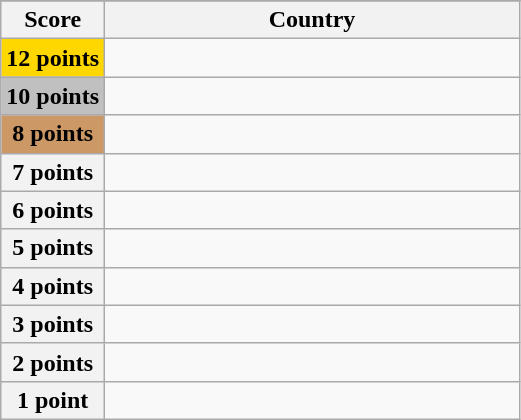<table class="wikitable">
<tr>
</tr>
<tr>
<th scope="col" width="20%">Score</th>
<th scope="col">Country</th>
</tr>
<tr>
<th scope="row" style="background:gold">12 points</th>
<td></td>
</tr>
<tr>
<th scope="row" style="background:silver">10 points</th>
<td></td>
</tr>
<tr>
<th scope="row" style="background:#CC9966">8 points</th>
<td></td>
</tr>
<tr>
<th scope="row">7 points</th>
<td></td>
</tr>
<tr>
<th scope="row">6 points</th>
<td></td>
</tr>
<tr>
<th scope="row">5 points</th>
<td></td>
</tr>
<tr>
<th scope="row">4 points</th>
<td></td>
</tr>
<tr>
<th scope="row">3 points</th>
<td></td>
</tr>
<tr>
<th scope="row">2 points</th>
<td></td>
</tr>
<tr>
<th scope="row">1 point</th>
<td></td>
</tr>
</table>
